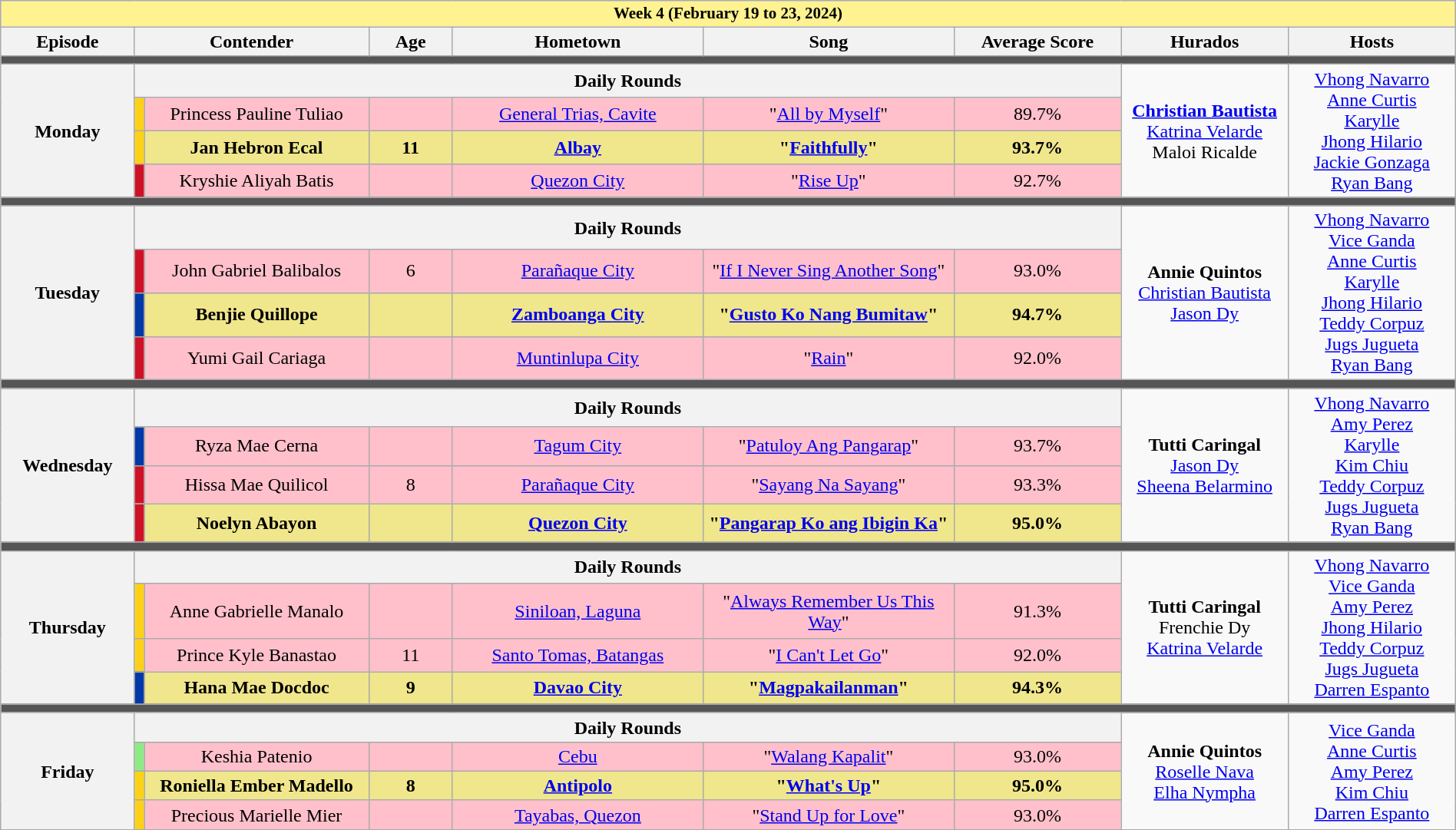<table class="wikitable mw-collapsible mw-collapsed" style="width:100%; text-align:center;">
<tr>
<th colspan="9" style="background-color:#fff291;font-size:14px">Week 4 (February 19 to 23, 2024)</th>
</tr>
<tr>
<th width="8%">Episode</th>
<th colspan="2" width="14%">Contender</th>
<th width="5%">Age</th>
<th width="15%">Hometown</th>
<th width="15%">Song</th>
<th width="10%">Average Score</th>
<th width="10%">Hurados</th>
<th width="10%">Hosts</th>
</tr>
<tr>
<td colspan="9" style="background:#555;"></td>
</tr>
<tr>
<th rowspan="4">Monday<br></th>
<th colspan="6">Daily Rounds</th>
<td rowspan="4"><strong><a href='#'>Christian Bautista</a></strong><br><a href='#'>Katrina Velarde</a><br>Maloi Ricalde</td>
<td rowspan="4"><a href='#'>Vhong Navarro</a><br><a href='#'>Anne Curtis</a><br><a href='#'>Karylle</a><br><a href='#'>Jhong Hilario</a><br><a href='#'>Jackie Gonzaga</a><br><a href='#'>Ryan Bang</a></td>
</tr>
<tr style="background:pink"|>
<td style="background:#FCD116"></td>
<td>Princess Pauline Tuliao</td>
<td></td>
<td><a href='#'>General Trias, Cavite</a></td>
<td>"<a href='#'>All by Myself</a>"</td>
<td>89.7%</td>
</tr>
<tr style="background:Khaki"|>
<td style="background:#FCD116"></td>
<td><strong>Jan Hebron Ecal</strong></td>
<td><strong>11</strong></td>
<td><strong><a href='#'>Albay</a></strong></td>
<td><strong>"<a href='#'>Faithfully</a>"</strong></td>
<td><strong>93.7%</strong></td>
</tr>
<tr style="background:pink"|>
<td style="background:#CE1126"></td>
<td>Kryshie Aliyah Batis</td>
<td></td>
<td><a href='#'>Quezon City</a></td>
<td>"<a href='#'>Rise Up</a>"</td>
<td>92.7%</td>
</tr>
<tr>
<td colspan="9" style="background:#555;"></td>
</tr>
<tr>
<th rowspan="4">Tuesday<br></th>
<th colspan="6">Daily Rounds</th>
<td rowspan="4"><strong>Annie Quintos</strong><br><a href='#'>Christian Bautista</a><br><a href='#'>Jason Dy</a></td>
<td rowspan="4"><a href='#'>Vhong Navarro</a><br><a href='#'>Vice Ganda</a><br><a href='#'>Anne Curtis</a><br><a href='#'>Karylle</a><br><a href='#'>Jhong Hilario</a><br><a href='#'>Teddy Corpuz</a><br><a href='#'>Jugs Jugueta</a><br><a href='#'>Ryan Bang</a></td>
</tr>
<tr style="background:pink"|>
<td style="background:#CE1126"></td>
<td>John Gabriel Balibalos</td>
<td>6</td>
<td><a href='#'>Parañaque City</a></td>
<td>"<a href='#'>If I Never Sing Another Song</a>"</td>
<td>93.0%</td>
</tr>
<tr style="background:Khaki"|>
<td style="background:#0038A8"></td>
<td><strong>Benjie Quillope</strong></td>
<td></td>
<td><strong><a href='#'>Zamboanga City</a></strong></td>
<td><strong>"<a href='#'>Gusto Ko Nang Bumitaw</a>"</strong></td>
<td><strong>94.7%</strong></td>
</tr>
<tr style="background:pink"|>
<td style="background:#CE1126"></td>
<td>Yumi Gail Cariaga</td>
<td></td>
<td><a href='#'>Muntinlupa City</a></td>
<td>"<a href='#'>Rain</a>"</td>
<td>92.0%</td>
</tr>
<tr>
<td colspan="9" style="background:#555;"></td>
</tr>
<tr>
<th rowspan="4">Wednesday<br></th>
<th colspan="6">Daily Rounds</th>
<td rowspan="4"><strong>Tutti Caringal</strong><br><a href='#'>Jason Dy</a><br><a href='#'>Sheena Belarmino</a></td>
<td rowspan="4"><a href='#'>Vhong Navarro</a><br><a href='#'>Amy Perez</a><br><a href='#'>Karylle</a><br><a href='#'>Kim Chiu</a><br><a href='#'>Teddy Corpuz</a><br><a href='#'>Jugs Jugueta</a><br><a href='#'>Ryan Bang</a></td>
</tr>
<tr style="background:pink"|>
<td style="background:#0038A8"></td>
<td>Ryza Mae Cerna</td>
<td></td>
<td><a href='#'>Tagum City</a></td>
<td>"<a href='#'>Patuloy Ang Pangarap</a>"</td>
<td>93.7%</td>
</tr>
<tr style="background:pink"|>
<td style="background:#CE1126"></td>
<td>Hissa Mae Quilicol</td>
<td>8</td>
<td><a href='#'>Parañaque City</a></td>
<td>"<a href='#'>Sayang Na Sayang</a>"</td>
<td>93.3%</td>
</tr>
<tr style="background:Khaki"|>
<td style="background:#CE1126"></td>
<td><strong>Noelyn Abayon</strong></td>
<td></td>
<td><strong><a href='#'>Quezon City</a></strong></td>
<td><strong>"<a href='#'>Pangarap Ko ang Ibigin Ka</a>"</strong></td>
<td><strong>95.0%</strong></td>
</tr>
<tr>
<td colspan="9" style="background:#555;"></td>
</tr>
<tr>
<th rowspan="4">Thursday<br></th>
<th colspan="6">Daily Rounds</th>
<td rowspan="4"><strong>Tutti Caringal</strong><br>Frenchie Dy<br><a href='#'>Katrina Velarde</a></td>
<td rowspan="4"><a href='#'>Vhong Navarro</a><br><a href='#'>Vice Ganda</a><br><a href='#'>Amy Perez</a><br><a href='#'>Jhong Hilario</a><br><a href='#'>Teddy Corpuz</a><br><a href='#'>Jugs Jugueta</a><br><a href='#'>Darren Espanto</a></td>
</tr>
<tr style="background:pink"|>
<td style="background:#FCD116"></td>
<td>Anne Gabrielle Manalo</td>
<td></td>
<td><a href='#'>Siniloan, Laguna</a></td>
<td>"<a href='#'>Always Remember Us This Way</a>"</td>
<td>91.3%</td>
</tr>
<tr style="background:pink"|>
<td style="background:#FCD116"></td>
<td>Prince Kyle Banastao</td>
<td>11</td>
<td><a href='#'>Santo Tomas, Batangas</a></td>
<td>"<a href='#'>I Can't Let Go</a>"</td>
<td>92.0%</td>
</tr>
<tr style="background:Khaki"|>
<td style="background:#0038A8"></td>
<td><strong>Hana Mae Docdoc</strong></td>
<td><strong>9</strong></td>
<td><strong><a href='#'>Davao City</a></strong></td>
<td><strong>"<a href='#'>Magpakailanman</a>"</strong></td>
<td><strong>94.3%</strong></td>
</tr>
<tr>
<td colspan="9" style="background:#555;"></td>
</tr>
<tr>
<th rowspan="4">Friday<br></th>
<th colspan="6">Daily Rounds</th>
<td rowspan="4"><strong>Annie Quintos</strong><br><a href='#'>Roselle Nava</a><br><a href='#'>Elha Nympha</a></td>
<td rowspan="4"><a href='#'>Vice Ganda</a><br><a href='#'>Anne Curtis</a><br><a href='#'>Amy Perez</a><br><a href='#'>Kim Chiu</a><br><a href='#'>Darren Espanto</a></td>
</tr>
<tr style="background:pink"|>
<td style="background:#8deb87"></td>
<td>Keshia Patenio</td>
<td></td>
<td><a href='#'>Cebu</a></td>
<td>"<a href='#'>Walang Kapalit</a>"</td>
<td>93.0%</td>
</tr>
<tr style="background:Khaki"|>
<td style="background:#FCD116"></td>
<td><strong>Roniella Ember Madello</strong></td>
<td><strong>8</strong></td>
<td><strong><a href='#'>Antipolo</a></strong></td>
<td><strong>"<a href='#'>What's Up</a>"</strong></td>
<td><strong>95.0%</strong></td>
</tr>
<tr style="background:pink"|>
<td style="background:#FCD116"></td>
<td>Precious Marielle Mier</td>
<td></td>
<td><a href='#'>Tayabas, Quezon</a></td>
<td>"<a href='#'>Stand Up for Love</a>"</td>
<td>93.0%</td>
</tr>
<tr>
</tr>
</table>
